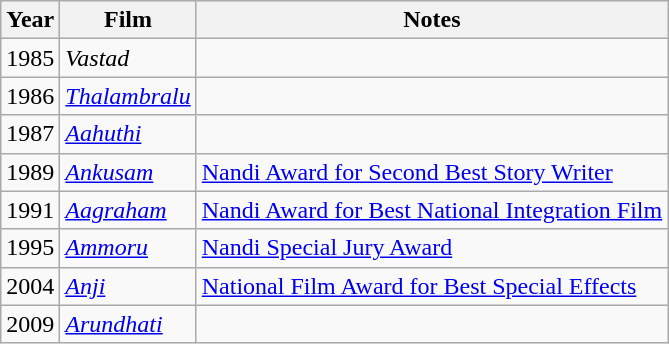<table class="wikitable">
<tr>
<th>Year</th>
<th>Film</th>
<th>Notes</th>
</tr>
<tr>
<td>1985</td>
<td><em>Vastad</em></td>
<td></td>
</tr>
<tr>
<td>1986</td>
<td><a href='#'><em>Thalambralu</em></a></td>
<td></td>
</tr>
<tr>
<td>1987</td>
<td><em><a href='#'>Aahuthi</a></em></td>
<td></td>
</tr>
<tr>
<td>1989</td>
<td><em><a href='#'>Ankusam</a></em></td>
<td><a href='#'>Nandi Award for Second Best Story Writer</a></td>
</tr>
<tr>
<td>1991</td>
<td><em><a href='#'>Aagraham</a></em></td>
<td><a href='#'>Nandi Award for Best National Integration Film</a></td>
</tr>
<tr>
<td>1995</td>
<td><em><a href='#'>Ammoru</a></em></td>
<td><a href='#'>Nandi Special Jury Award</a></td>
</tr>
<tr>
<td>2004</td>
<td><a href='#'><em>Anji</em></a></td>
<td><a href='#'>National Film Award for Best Special Effects</a></td>
</tr>
<tr>
<td>2009</td>
<td><a href='#'><em>Arundhati</em></a></td>
<td Also writer></td>
</tr>
</table>
